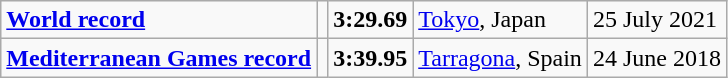<table class="wikitable">
<tr>
<td><strong><a href='#'>World record</a></strong></td>
<td></td>
<td><strong>3:29.69</strong></td>
<td><a href='#'>Tokyo</a>, Japan</td>
<td>25 July 2021</td>
</tr>
<tr>
<td><strong><a href='#'>Mediterranean Games record</a></strong></td>
<td></td>
<td><strong>3:39.95</strong></td>
<td><a href='#'>Tarragona</a>, Spain</td>
<td>24 June 2018</td>
</tr>
</table>
